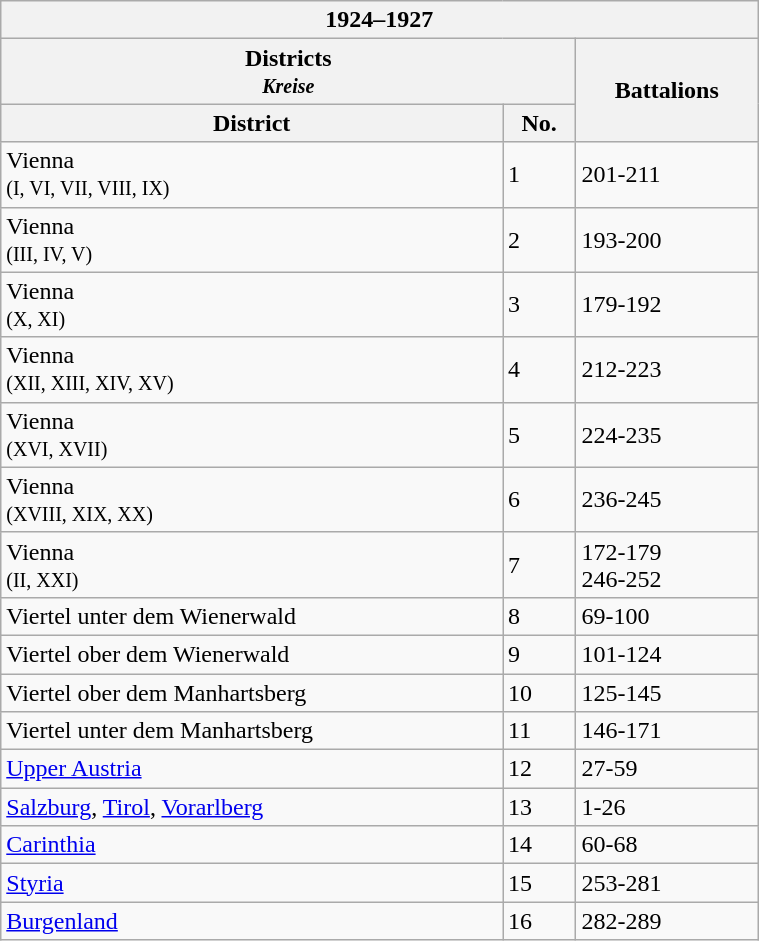<table class="wikitable" style="text-align:left;width: 40%; display: inline-table;">
<tr>
<th colspan="3">1924–1927</th>
</tr>
<tr>
<th colspan="2">Districts<br><small><em>Kreise</em></small></th>
<th rowspan="2">Battalions</th>
</tr>
<tr>
<th>District</th>
<th>No.</th>
</tr>
<tr>
<td>Vienna<br><small>(I, VI, VII, VIII, IX)</small></td>
<td>1</td>
<td>201-211</td>
</tr>
<tr>
<td>Vienna<br><small>(III, IV, V)</small></td>
<td>2</td>
<td>193-200</td>
</tr>
<tr>
<td>Vienna<br><small>(X, XI)</small></td>
<td>3</td>
<td>179-192</td>
</tr>
<tr>
<td>Vienna<br><small>(XII, XIII, XIV, XV)</small></td>
<td>4</td>
<td>212-223</td>
</tr>
<tr>
<td>Vienna<br><small>(XVI, XVII)</small></td>
<td>5</td>
<td>224-235</td>
</tr>
<tr>
<td>Vienna<br><small>(XVIII, XIX, XX)</small></td>
<td>6</td>
<td>236-245</td>
</tr>
<tr>
<td>Vienna<br><small>(II, XXI)</small></td>
<td>7</td>
<td>172-179<br>246-252</td>
</tr>
<tr>
<td>Viertel unter dem Wienerwald</td>
<td>8</td>
<td>69-100</td>
</tr>
<tr>
<td>Viertel ober dem Wienerwald</td>
<td>9</td>
<td>101-124</td>
</tr>
<tr>
<td>Viertel ober dem Manhartsberg</td>
<td>10</td>
<td>125-145</td>
</tr>
<tr>
<td>Viertel unter dem Manhartsberg</td>
<td>11</td>
<td>146-171</td>
</tr>
<tr>
<td><a href='#'>Upper Austria</a></td>
<td>12</td>
<td>27-59</td>
</tr>
<tr>
<td><a href='#'>Salzburg</a>, <a href='#'>Tirol</a>, <a href='#'>Vorarlberg</a></td>
<td>13</td>
<td>1-26</td>
</tr>
<tr>
<td><a href='#'>Carinthia</a></td>
<td>14</td>
<td>60-68</td>
</tr>
<tr>
<td><a href='#'>Styria</a></td>
<td>15</td>
<td>253-281</td>
</tr>
<tr>
<td><a href='#'>Burgenland</a></td>
<td>16</td>
<td>282-289</td>
</tr>
</table>
